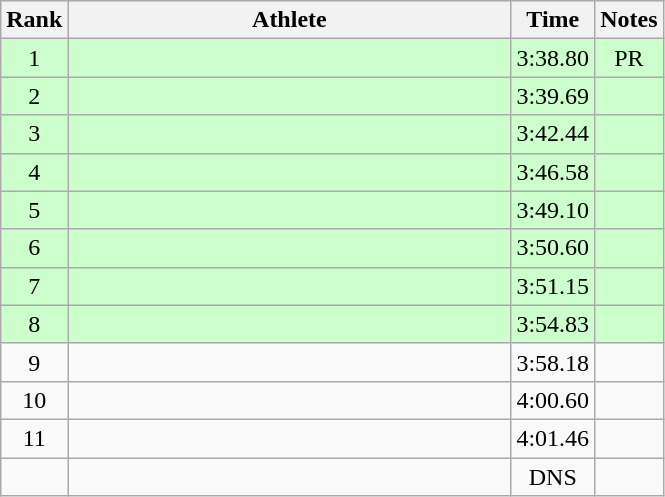<table class="wikitable" style="text-align:center">
<tr>
<th>Rank</th>
<th Style="width:18em">Athlete</th>
<th>Time</th>
<th>Notes</th>
</tr>
<tr style="background:#cfc">
<td>1</td>
<td style="text-align:left"><br></td>
<td>3:38.80</td>
<td>PR</td>
</tr>
<tr style="background:#cfc">
<td>2</td>
<td style="text-align:left"><br></td>
<td>3:39.69</td>
<td></td>
</tr>
<tr style="background:#cfc">
<td>3</td>
<td style="text-align:left"><br></td>
<td>3:42.44</td>
<td></td>
</tr>
<tr style="background:#cfc">
<td>4</td>
<td style="text-align:left"><br></td>
<td>3:46.58</td>
<td></td>
</tr>
<tr style="background:#cfc">
<td>5</td>
<td style="text-align:left"><br></td>
<td>3:49.10</td>
<td></td>
</tr>
<tr style="background:#cfc">
<td>6</td>
<td style="text-align:left"><br></td>
<td>3:50.60</td>
<td></td>
</tr>
<tr style="background:#cfc">
<td>7</td>
<td style="text-align:left"><br></td>
<td>3:51.15</td>
<td></td>
</tr>
<tr style="background:#cfc">
<td>8</td>
<td style="text-align:left"><br></td>
<td>3:54.83</td>
<td></td>
</tr>
<tr>
<td>9</td>
<td style="text-align:left"><br></td>
<td>3:58.18</td>
<td></td>
</tr>
<tr>
<td>10</td>
<td style="text-align:left"><br></td>
<td>4:00.60</td>
<td></td>
</tr>
<tr>
<td>11</td>
<td style="text-align:left"><br></td>
<td>4:01.46</td>
<td></td>
</tr>
<tr>
<td></td>
<td style="text-align:left"><br></td>
<td>DNS</td>
<td></td>
</tr>
</table>
